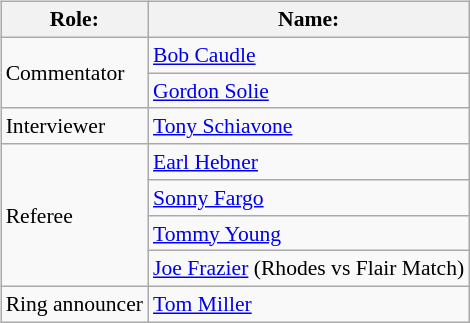<table class=wikitable style="font-size:90%; margin: 0.5em 0 0.5em 1em; float: right; clear: right;">
<tr>
<th>Role:</th>
<th>Name:</th>
</tr>
<tr>
<td rowspan=2>Commentator</td>
<td><a href='#'>Bob Caudle</a></td>
</tr>
<tr>
<td><a href='#'>Gordon Solie</a></td>
</tr>
<tr>
<td rowspan=1>Interviewer</td>
<td><a href='#'>Tony Schiavone</a></td>
</tr>
<tr>
<td rowspan=4>Referee</td>
<td><a href='#'>Earl Hebner</a></td>
</tr>
<tr>
<td><a href='#'>Sonny Fargo</a></td>
</tr>
<tr>
<td><a href='#'>Tommy Young</a></td>
</tr>
<tr>
<td><a href='#'>Joe Frazier</a> (Rhodes vs Flair Match)</td>
</tr>
<tr>
<td>Ring announcer</td>
<td><a href='#'>Tom Miller</a></td>
</tr>
</table>
